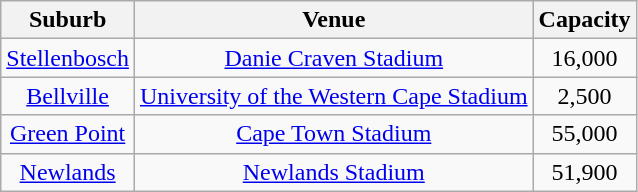<table class="wikitable sortable" style="text-align: center;">
<tr>
<th>Suburb</th>
<th>Venue</th>
<th>Capacity</th>
</tr>
<tr>
<td><a href='#'>Stellenbosch</a></td>
<td><a href='#'>Danie Craven Stadium</a></td>
<td>16,000</td>
</tr>
<tr>
<td><a href='#'>Bellville</a></td>
<td><a href='#'>University of the Western Cape Stadium</a></td>
<td>2,500</td>
</tr>
<tr>
<td><a href='#'>Green Point</a></td>
<td><a href='#'>Cape Town Stadium</a></td>
<td>55,000</td>
</tr>
<tr>
<td><a href='#'>Newlands</a></td>
<td><a href='#'>Newlands Stadium</a></td>
<td>51,900</td>
</tr>
</table>
